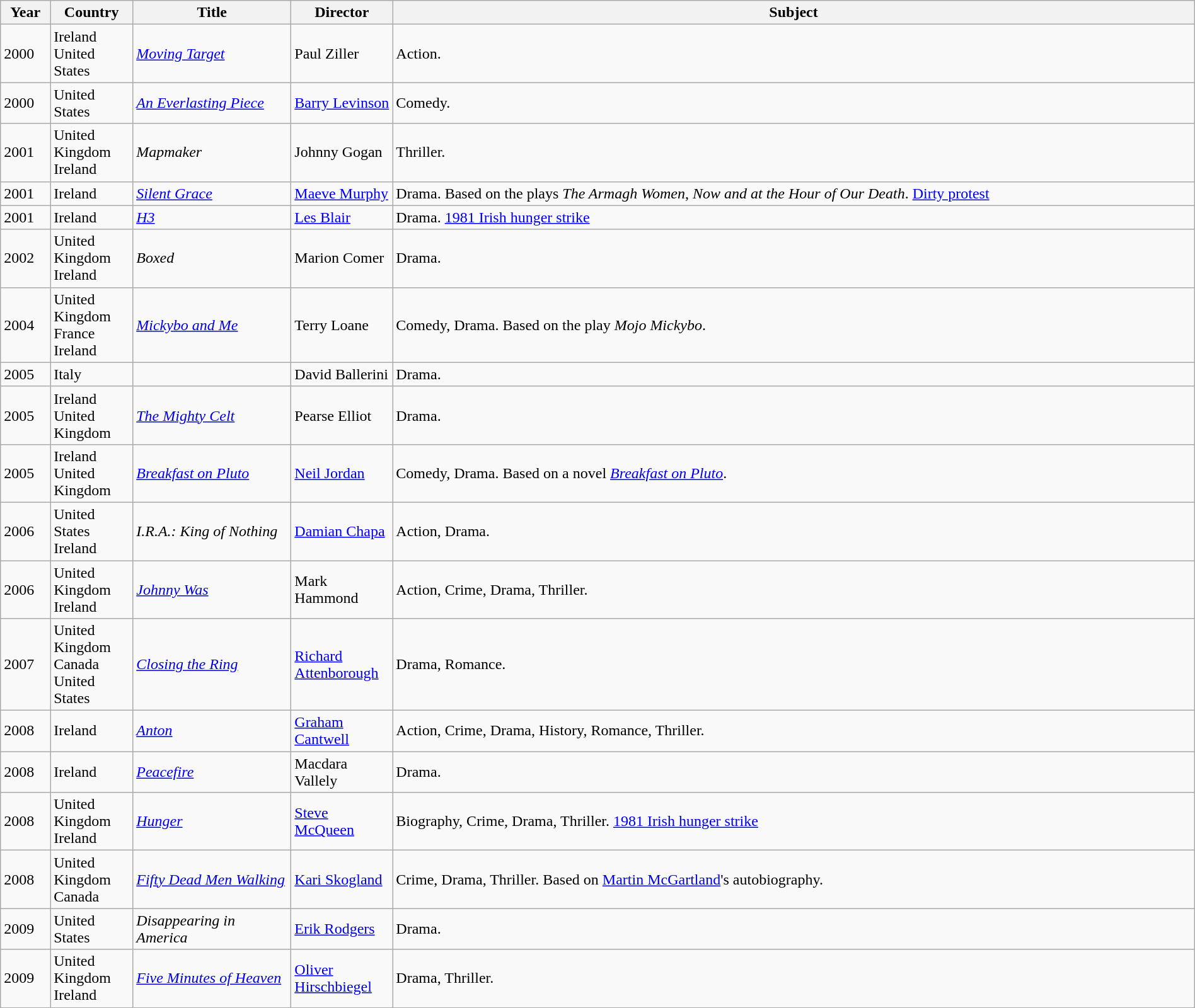<table class="wikitable sortable" style="width:100%;">
<tr>
<th>Year</th>
<th width= 80>Country</th>
<th class="unsortable" style="width:160px;">Title</th>
<th width=100>Director</th>
<th class="unsortable">Subject</th>
</tr>
<tr>
<td>2000</td>
<td>Ireland<br>United States</td>
<td><em><a href='#'>Moving Target</a></em></td>
<td>Paul Ziller</td>
<td>Action.</td>
</tr>
<tr>
<td>2000</td>
<td>United States</td>
<td><em><a href='#'>An Everlasting Piece</a></em></td>
<td><a href='#'>Barry Levinson</a></td>
<td>Comedy.</td>
</tr>
<tr>
<td>2001</td>
<td>United Kingdom<br>Ireland</td>
<td><em>Mapmaker</em></td>
<td>Johnny Gogan</td>
<td>Thriller.</td>
</tr>
<tr>
<td>2001</td>
<td>Ireland</td>
<td><em><a href='#'>Silent Grace</a></em></td>
<td><a href='#'>Maeve Murphy</a></td>
<td>Drama. Based on the plays <em>The Armagh Women</em>, <em>Now and at the Hour of Our Death</em>. <a href='#'>Dirty protest</a></td>
</tr>
<tr>
<td>2001</td>
<td>Ireland</td>
<td><em><a href='#'>H3</a></em></td>
<td><a href='#'>Les Blair</a></td>
<td>Drama. <a href='#'>1981 Irish hunger strike</a></td>
</tr>
<tr>
<td>2002</td>
<td>United Kingdom<br>Ireland</td>
<td><em>Boxed</em></td>
<td>Marion Comer</td>
<td>Drama.</td>
</tr>
<tr>
<td>2004</td>
<td>United Kingdom<br>France<br>Ireland</td>
<td><em><a href='#'>Mickybo and Me</a></em></td>
<td>Terry Loane</td>
<td>Comedy, Drama. Based on the play <em>Mojo Mickybo</em>.</td>
</tr>
<tr>
<td>2005</td>
<td>Italy</td>
<td></td>
<td>David Ballerini</td>
<td>Drama.</td>
</tr>
<tr>
<td>2005</td>
<td>Ireland<br>United Kingdom</td>
<td><em><a href='#'>The Mighty Celt</a></em></td>
<td>Pearse Elliot</td>
<td>Drama.</td>
</tr>
<tr>
<td>2005</td>
<td>Ireland<br>United Kingdom</td>
<td><em><a href='#'>Breakfast on Pluto</a></em></td>
<td><a href='#'>Neil Jordan</a></td>
<td>Comedy, Drama. Based on a novel <em><a href='#'>Breakfast on Pluto</a></em>.</td>
</tr>
<tr>
<td>2006</td>
<td>United States<br>Ireland</td>
<td><em>I.R.A.: King of Nothing</em></td>
<td><a href='#'>Damian Chapa</a></td>
<td>Action, Drama.</td>
</tr>
<tr>
<td>2006</td>
<td>United Kingdom<br>Ireland</td>
<td><em><a href='#'>Johnny Was</a></em></td>
<td>Mark Hammond</td>
<td>Action, Crime, Drama, Thriller.</td>
</tr>
<tr>
<td>2007</td>
<td>United Kingdom<br>Canada<br>United States</td>
<td><em><a href='#'>Closing the Ring</a></em></td>
<td><a href='#'>Richard Attenborough</a></td>
<td>Drama, Romance.</td>
</tr>
<tr>
<td>2008</td>
<td>Ireland</td>
<td><em><a href='#'>Anton</a></em></td>
<td><a href='#'>Graham Cantwell</a></td>
<td>Action, Crime, Drama, History, Romance, Thriller.</td>
</tr>
<tr>
<td>2008</td>
<td>Ireland</td>
<td><em><a href='#'>Peacefire</a></em></td>
<td>Macdara Vallely</td>
<td>Drama.</td>
</tr>
<tr>
<td>2008</td>
<td>United Kingdom<br>Ireland</td>
<td><em><a href='#'>Hunger</a></em></td>
<td><a href='#'>Steve McQueen</a></td>
<td>Biography, Crime, Drama, Thriller. <a href='#'>1981 Irish hunger strike</a></td>
</tr>
<tr>
<td>2008</td>
<td>United Kingdom<br>Canada</td>
<td><em><a href='#'>Fifty Dead Men Walking</a></em></td>
<td><a href='#'>Kari Skogland</a></td>
<td>Crime, Drama, Thriller. Based on <a href='#'>Martin McGartland</a>'s autobiography.</td>
</tr>
<tr>
<td>2009</td>
<td>United States</td>
<td><em>Disappearing in America</em></td>
<td><a href='#'>Erik Rodgers</a></td>
<td>Drama.</td>
</tr>
<tr>
<td>2009</td>
<td>United Kingdom<br>Ireland</td>
<td><em><a href='#'>Five Minutes of Heaven</a></em></td>
<td><a href='#'>Oliver Hirschbiegel</a></td>
<td>Drama, Thriller.</td>
</tr>
</table>
